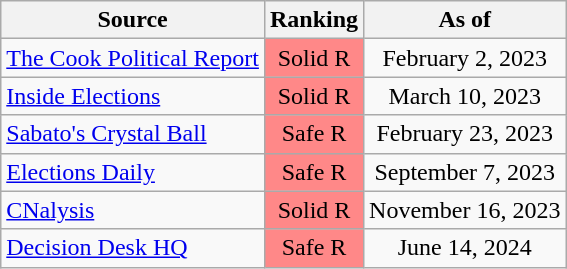<table class="wikitable" style="text-align:center">
<tr>
<th>Source</th>
<th>Ranking</th>
<th>As of</th>
</tr>
<tr>
<td align=left><a href='#'>The Cook Political Report</a></td>
<td style="color:black;background:#f88" data-sort-value=5>Solid R</td>
<td>February 2, 2023</td>
</tr>
<tr>
<td align=left><a href='#'>Inside Elections</a></td>
<td style="color:black;background:#f88" data-sort-value=5>Solid R</td>
<td>March 10, 2023</td>
</tr>
<tr>
<td align=left><a href='#'>Sabato's Crystal Ball</a></td>
<td style="color:black;background:#f88" data-sort-value=4>Safe R</td>
<td>February 23, 2023</td>
</tr>
<tr>
<td align=left><a href='#'>Elections Daily</a></td>
<td style="color:black;background:#f88" data-sort-value=4>Safe R</td>
<td>September 7, 2023</td>
</tr>
<tr>
<td align=left><a href='#'>CNalysis</a></td>
<td style="color:black;background:#f88" data-sort-value=5>Solid R</td>
<td>November 16, 2023</td>
</tr>
<tr>
<td align=left><a href='#'>Decision Desk HQ</a></td>
<td style="color:black;background:#f88" data-sort-value=4>Safe R</td>
<td>June 14, 2024</td>
</tr>
</table>
